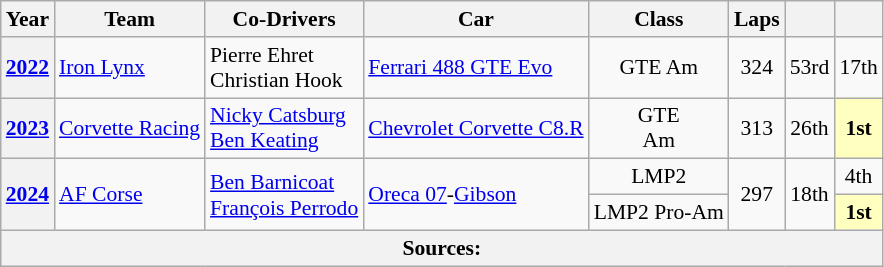<table class="wikitable" style="text-align:center; font-size:90%">
<tr>
<th>Year</th>
<th>Team</th>
<th>Co-Drivers</th>
<th>Car</th>
<th>Class</th>
<th>Laps</th>
<th></th>
<th></th>
</tr>
<tr>
<th><a href='#'>2022</a></th>
<td align="left"> <a href='#'>Iron Lynx</a></td>
<td align="left"> Pierre Ehret<br> Christian Hook</td>
<td align="left"><a href='#'>Ferrari 488 GTE Evo</a></td>
<td>GTE Am</td>
<td>324</td>
<td>53rd</td>
<td>17th</td>
</tr>
<tr>
<th><a href='#'>2023</a></th>
<td align="left"> <a href='#'>Corvette Racing</a></td>
<td align="left"> <a href='#'>Nicky Catsburg</a><br> <a href='#'>Ben Keating</a></td>
<td align="left"><a href='#'>Chevrolet Corvette C8.R</a></td>
<td>GTE<br>Am</td>
<td>313</td>
<td>26th</td>
<td style="background:#FFFFBF;"><strong>1st</strong></td>
</tr>
<tr>
<th rowspan="2"><a href='#'>2024</a></th>
<td rowspan="2" align="left"> <a href='#'>AF Corse</a></td>
<td rowspan="2" align="left"> <a href='#'>Ben Barnicoat</a><br> <a href='#'>François Perrodo</a></td>
<td rowspan="2" align="left"><a href='#'>Oreca 07</a>-<a href='#'>Gibson</a></td>
<td>LMP2</td>
<td rowspan="2">297</td>
<td rowspan="2">18th</td>
<td>4th</td>
</tr>
<tr>
<td>LMP2 Pro-Am</td>
<td style="background:#FFFFBF;"><strong>1st</strong></td>
</tr>
<tr>
<th colspan="8">Sources:</th>
</tr>
</table>
